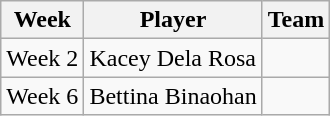<table class="wikitable">
<tr>
<th>Week</th>
<th>Player</th>
<th>Team</th>
</tr>
<tr>
<td>Week 2</td>
<td> Kacey Dela Rosa</td>
<td></td>
</tr>
<tr>
<td>Week 6</td>
<td> Bettina Binaohan</td>
<td></td>
</tr>
</table>
